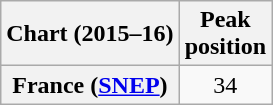<table class="wikitable plainrowheaders">
<tr>
<th scope="col">Chart (2015–16)</th>
<th scope="col">Peak<br>position</th>
</tr>
<tr>
<th scope="row">France (<a href='#'>SNEP</a>)</th>
<td style="text-align:center;">34</td>
</tr>
</table>
